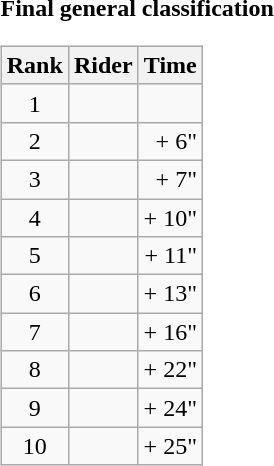<table>
<tr>
<td><strong>Final general classification</strong><br><table class="wikitable">
<tr>
<th scope="col">Rank</th>
<th scope="col">Rider</th>
<th scope="col">Time</th>
</tr>
<tr>
<td style="text-align:center;">1</td>
<td></td>
<td style="text-align:right;"></td>
</tr>
<tr>
<td style="text-align:center;">2</td>
<td></td>
<td style="text-align:right;">+ 6"</td>
</tr>
<tr>
<td style="text-align:center;">3</td>
<td></td>
<td style="text-align:right;">+ 7"</td>
</tr>
<tr>
<td style="text-align:center;">4</td>
<td></td>
<td style="text-align:right;">+ 10"</td>
</tr>
<tr>
<td style="text-align:center;">5</td>
<td></td>
<td style="text-align:right;">+ 11"</td>
</tr>
<tr>
<td style="text-align:center;">6</td>
<td></td>
<td style="text-align:right;">+ 13"</td>
</tr>
<tr>
<td style="text-align:center;">7</td>
<td></td>
<td style="text-align:right;">+ 16"</td>
</tr>
<tr>
<td style="text-align:center;">8</td>
<td></td>
<td style="text-align:right;">+ 22"</td>
</tr>
<tr>
<td style="text-align:center;">9</td>
<td></td>
<td style="text-align:right;">+ 24"</td>
</tr>
<tr>
<td style="text-align:center;">10</td>
<td></td>
<td style="text-align:right;">+ 25"</td>
</tr>
</table>
</td>
</tr>
</table>
